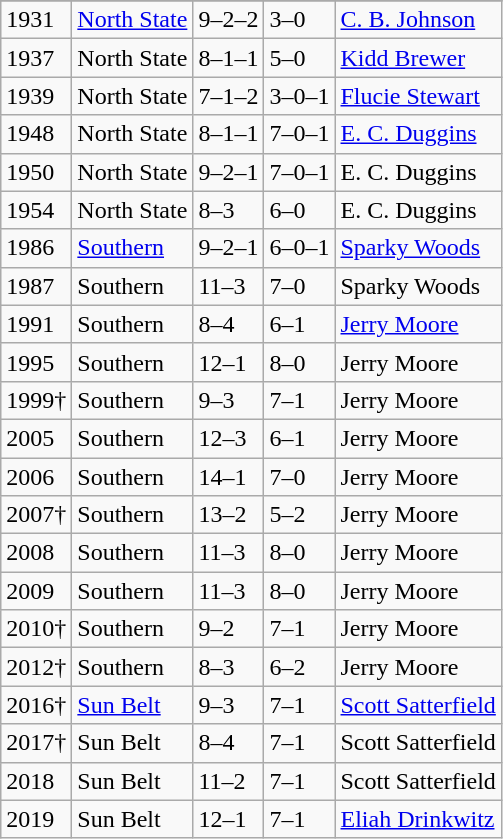<table class="wikitable">
<tr>
</tr>
<tr>
<td>1931</td>
<td><a href='#'>North State</a></td>
<td>9–2–2</td>
<td>3–0</td>
<td><a href='#'>C. B. Johnson</a></td>
</tr>
<tr>
<td>1937</td>
<td>North State</td>
<td>8–1–1</td>
<td>5–0</td>
<td><a href='#'>Kidd Brewer</a></td>
</tr>
<tr>
<td>1939</td>
<td>North State</td>
<td>7–1–2</td>
<td>3–0–1</td>
<td><a href='#'>Flucie Stewart</a></td>
</tr>
<tr>
<td>1948</td>
<td>North State</td>
<td>8–1–1</td>
<td>7–0–1</td>
<td><a href='#'>E. C. Duggins</a></td>
</tr>
<tr>
<td>1950</td>
<td>North State</td>
<td>9–2–1</td>
<td>7–0–1</td>
<td>E. C. Duggins</td>
</tr>
<tr>
<td>1954</td>
<td>North State</td>
<td>8–3</td>
<td>6–0</td>
<td>E. C. Duggins</td>
</tr>
<tr>
<td>1986</td>
<td><a href='#'>Southern</a></td>
<td>9–2–1</td>
<td>6–0–1</td>
<td><a href='#'>Sparky Woods</a></td>
</tr>
<tr>
<td>1987</td>
<td>Southern</td>
<td>11–3</td>
<td>7–0</td>
<td>Sparky Woods</td>
</tr>
<tr>
<td>1991</td>
<td>Southern</td>
<td>8–4</td>
<td>6–1</td>
<td><a href='#'>Jerry Moore</a></td>
</tr>
<tr>
<td>1995</td>
<td>Southern</td>
<td>12–1</td>
<td>8–0</td>
<td>Jerry Moore</td>
</tr>
<tr>
<td>1999†</td>
<td>Southern</td>
<td>9–3</td>
<td>7–1</td>
<td>Jerry Moore</td>
</tr>
<tr>
<td>2005</td>
<td>Southern</td>
<td>12–3</td>
<td>6–1</td>
<td>Jerry Moore</td>
</tr>
<tr>
<td>2006</td>
<td>Southern</td>
<td>14–1</td>
<td>7–0</td>
<td>Jerry Moore</td>
</tr>
<tr>
<td>2007†</td>
<td>Southern</td>
<td>13–2</td>
<td>5–2</td>
<td>Jerry Moore</td>
</tr>
<tr>
<td>2008</td>
<td>Southern</td>
<td>11–3</td>
<td>8–0</td>
<td>Jerry Moore</td>
</tr>
<tr>
<td>2009</td>
<td>Southern</td>
<td>11–3</td>
<td>8–0</td>
<td>Jerry Moore</td>
</tr>
<tr>
<td>2010†</td>
<td>Southern</td>
<td>9–2</td>
<td>7–1</td>
<td>Jerry Moore</td>
</tr>
<tr>
<td>2012†</td>
<td>Southern</td>
<td>8–3</td>
<td>6–2</td>
<td>Jerry Moore</td>
</tr>
<tr>
<td>2016†</td>
<td><a href='#'>Sun Belt</a></td>
<td>9–3</td>
<td>7–1</td>
<td><a href='#'>Scott Satterfield</a></td>
</tr>
<tr>
<td>2017†</td>
<td>Sun Belt</td>
<td>8–4</td>
<td>7–1</td>
<td>Scott Satterfield</td>
</tr>
<tr>
<td>2018</td>
<td>Sun Belt</td>
<td>11–2</td>
<td>7–1</td>
<td>Scott Satterfield</td>
</tr>
<tr>
<td>2019</td>
<td>Sun Belt</td>
<td>12–1</td>
<td>7–1</td>
<td><a href='#'>Eliah Drinkwitz</a></td>
</tr>
</table>
